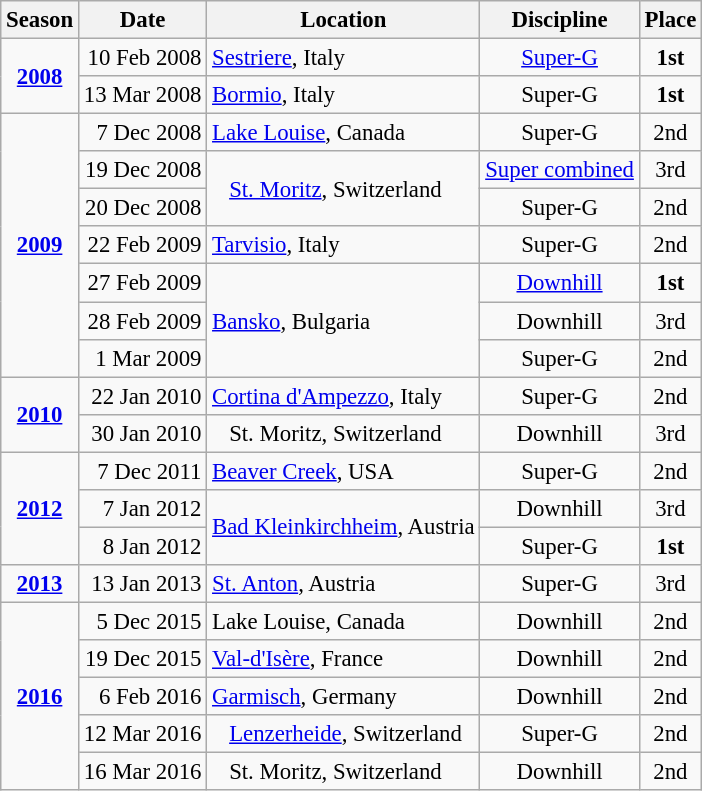<table class="wikitable" style="text-align:center; font-size:95%;">
<tr>
<th>Season</th>
<th>Date</th>
<th>Location</th>
<th>Discipline</th>
<th>Place</th>
</tr>
<tr>
<td rowspan=2><strong><a href='#'>2008</a></strong></td>
<td style="background:#BOEOE6; text-align:right;">10 Feb 2008</td>
<td align=left> <a href='#'>Sestriere</a>, Italy</td>
<td style="background:#BOEOE6;"><a href='#'>Super-G</a></td>
<td style="background:#BOEOE6;"><strong>1st</strong></td>
</tr>
<tr>
<td style="background:#BOEOE6; text-align:right;">13 Mar 2008</td>
<td align=left> <a href='#'>Bormio</a>, Italy</td>
<td style="background:#BOEOE6;">Super-G</td>
<td style="background:#BOEOE6;"><strong>1st</strong></td>
</tr>
<tr>
<td rowspan=7><strong><a href='#'>2009</a></strong></td>
<td align=right>7 Dec 2008</td>
<td align=left> <a href='#'>Lake Louise</a>, Canada</td>
<td>Super-G</td>
<td>2nd</td>
</tr>
<tr>
<td align=right>19 Dec 2008</td>
<td style="text-align:left;" rowspan="2">   <a href='#'>St. Moritz</a>, Switzerland</td>
<td><a href='#'>Super combined</a></td>
<td>3rd</td>
</tr>
<tr>
<td align=right>20 Dec 2008</td>
<td>Super-G</td>
<td>2nd</td>
</tr>
<tr>
<td align=right>22 Feb 2009</td>
<td align=left> <a href='#'>Tarvisio</a>, Italy</td>
<td>Super-G</td>
<td>2nd</td>
</tr>
<tr>
<td style="background:#BOEOE6; text-align:right;">27 Feb 2009</td>
<td style="text-align:left;" rowspan="3"> <a href='#'>Bansko</a>, Bulgaria</td>
<td style="background:#BOEOE6;"><a href='#'>Downhill</a></td>
<td style="background:#BOEOE6;"><strong>1st</strong></td>
</tr>
<tr>
<td align=right>28 Feb 2009</td>
<td>Downhill</td>
<td>3rd</td>
</tr>
<tr>
<td align=right>1 Mar 2009</td>
<td>Super-G</td>
<td>2nd</td>
</tr>
<tr>
<td rowspan=2><strong><a href='#'>2010</a></strong></td>
<td align=right>22 Jan 2010</td>
<td align=left> <a href='#'>Cortina d'Ampezzo</a>, Italy</td>
<td>Super-G</td>
<td>2nd</td>
</tr>
<tr>
<td align=right>30 Jan 2010</td>
<td align=left>   St. Moritz, Switzerland</td>
<td>Downhill</td>
<td>3rd</td>
</tr>
<tr>
<td rowspan="3" style="text-align:center;"><strong><a href='#'>2012</a></strong></td>
<td align=right>7 Dec 2011</td>
<td align=left> <a href='#'>Beaver Creek</a>, USA</td>
<td>Super-G</td>
<td>2nd</td>
</tr>
<tr>
<td align=right>7 Jan 2012</td>
<td style="text-align:left;" rowspan="2"> <a href='#'>Bad Kleinkirchheim</a>, Austria</td>
<td>Downhill</td>
<td>3rd</td>
</tr>
<tr style="background:#BOEOE6;">
<td style="text-align:right;">8 Jan 2012</td>
<td style="background:#BOEOE6;">Super-G</td>
<td style="background:#BOEOE6;"><strong>1st</strong></td>
</tr>
<tr>
<td><strong><a href='#'>2013</a></strong></td>
<td align=right>13 Jan 2013</td>
<td align=left> <a href='#'>St. Anton</a>, Austria</td>
<td>Super-G</td>
<td>3rd</td>
</tr>
<tr>
<td rowspan=5><strong><a href='#'>2016</a></strong></td>
<td align=right>5 Dec 2015</td>
<td align=left> Lake Louise, Canada</td>
<td>Downhill</td>
<td>2nd</td>
</tr>
<tr>
<td align=right>19 Dec 2015</td>
<td align=left> <a href='#'>Val-d'Isère</a>, France</td>
<td>Downhill</td>
<td>2nd</td>
</tr>
<tr>
<td align=right>6 Feb 2016</td>
<td align=left> <a href='#'>Garmisch</a>, Germany</td>
<td>Downhill</td>
<td>2nd</td>
</tr>
<tr>
<td align=right>12 Mar 2016</td>
<td align=left>   <a href='#'>Lenzerheide</a>, Switzerland</td>
<td>Super-G</td>
<td>2nd</td>
</tr>
<tr>
<td align=right>16 Mar 2016</td>
<td align=left>   St. Moritz, Switzerland</td>
<td>Downhill</td>
<td>2nd</td>
</tr>
</table>
